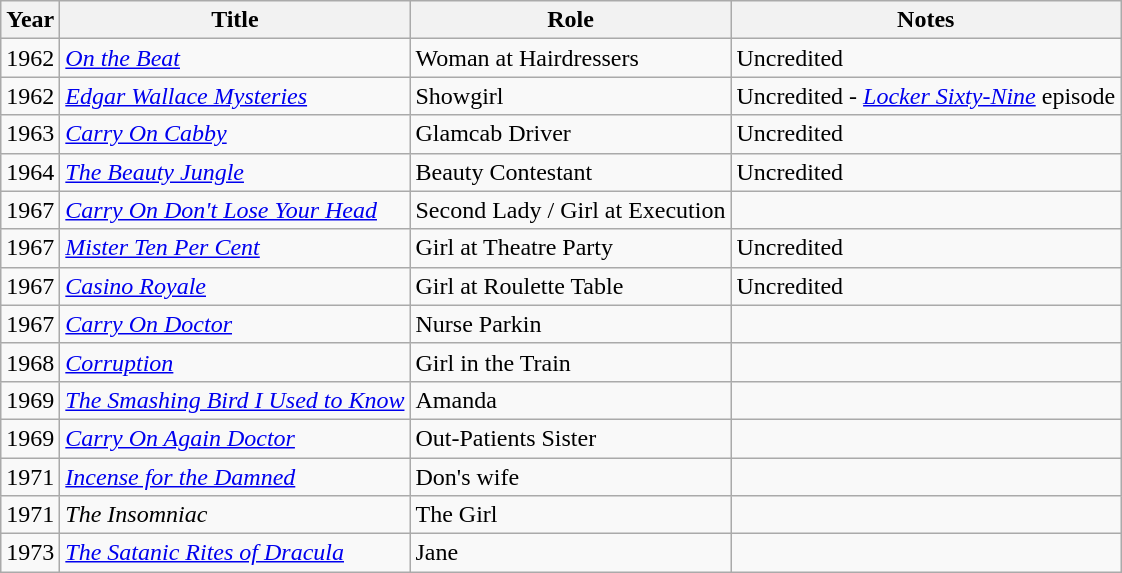<table class="wikitable">
<tr>
<th>Year</th>
<th>Title</th>
<th>Role</th>
<th>Notes</th>
</tr>
<tr>
<td>1962</td>
<td><em><a href='#'>On the Beat</a></em></td>
<td>Woman at Hairdressers</td>
<td>Uncredited</td>
</tr>
<tr>
<td>1962</td>
<td><em><a href='#'>Edgar Wallace Mysteries</a></em></td>
<td>Showgirl</td>
<td>Uncredited - <em><a href='#'>Locker Sixty-Nine</a></em> episode</td>
</tr>
<tr>
<td>1963</td>
<td><em><a href='#'>Carry On Cabby</a></em></td>
<td>Glamcab Driver</td>
<td>Uncredited</td>
</tr>
<tr>
<td>1964</td>
<td><em><a href='#'>The Beauty Jungle</a></em></td>
<td>Beauty Contestant</td>
<td>Uncredited</td>
</tr>
<tr>
<td>1967</td>
<td><em><a href='#'>Carry On Don't Lose Your Head</a></em></td>
<td>Second Lady / Girl at Execution</td>
<td></td>
</tr>
<tr>
<td>1967</td>
<td><em><a href='#'>Mister Ten Per Cent</a></em></td>
<td>Girl at Theatre Party</td>
<td>Uncredited</td>
</tr>
<tr>
<td>1967</td>
<td><em><a href='#'>Casino Royale</a></em></td>
<td>Girl at Roulette Table</td>
<td>Uncredited</td>
</tr>
<tr>
<td>1967</td>
<td><em><a href='#'>Carry On Doctor</a></em></td>
<td>Nurse Parkin</td>
<td></td>
</tr>
<tr>
<td>1968</td>
<td><em><a href='#'>Corruption</a></em></td>
<td>Girl in the Train</td>
<td></td>
</tr>
<tr>
<td>1969</td>
<td><em><a href='#'>The Smashing Bird I Used to Know</a></em></td>
<td>Amanda</td>
<td></td>
</tr>
<tr>
<td>1969</td>
<td><em><a href='#'>Carry On Again Doctor</a></em></td>
<td>Out-Patients Sister</td>
<td></td>
</tr>
<tr>
<td>1971</td>
<td><em><a href='#'>Incense for the Damned</a></em></td>
<td>Don's wife</td>
<td></td>
</tr>
<tr>
<td>1971</td>
<td><em>The Insomniac</em></td>
<td>The Girl</td>
<td></td>
</tr>
<tr>
<td>1973</td>
<td><em><a href='#'>The Satanic Rites of Dracula</a></em></td>
<td>Jane</td>
<td></td>
</tr>
</table>
